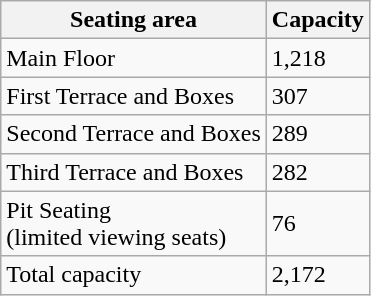<table class="wikitable">
<tr>
<th>Seating area</th>
<th>Capacity</th>
</tr>
<tr>
<td>Main Floor</td>
<td>1,218</td>
</tr>
<tr>
<td>First Terrace and Boxes</td>
<td>307</td>
</tr>
<tr>
<td>Second Terrace and Boxes</td>
<td>289</td>
</tr>
<tr>
<td>Third Terrace and Boxes</td>
<td>282</td>
</tr>
<tr>
<td>Pit Seating<br>(limited viewing seats)</td>
<td>76</td>
</tr>
<tr>
<td>Total capacity</td>
<td>2,172</td>
</tr>
</table>
